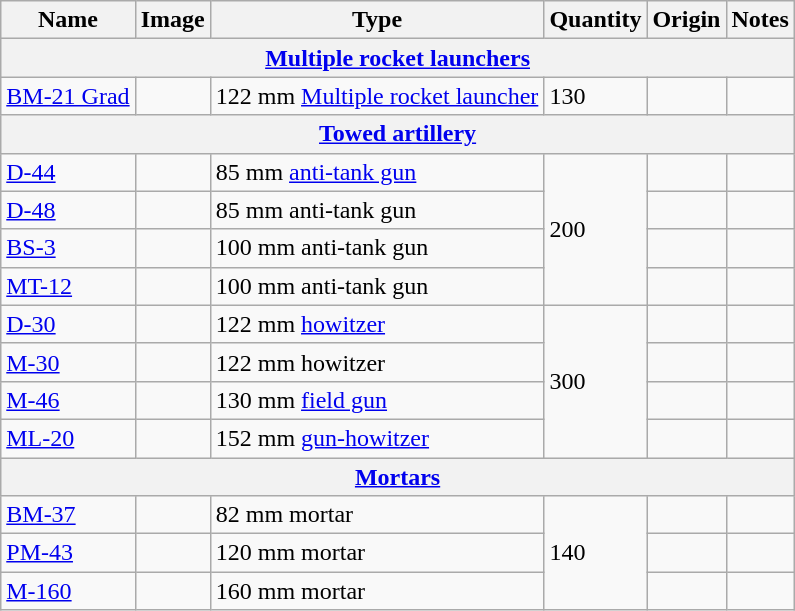<table class="wikitable">
<tr>
<th>Name</th>
<th>Image</th>
<th>Type</th>
<th>Quantity</th>
<th>Origin</th>
<th>Notes</th>
</tr>
<tr>
<th colspan="6"><a href='#'>Multiple rocket launchers</a></th>
</tr>
<tr>
<td><a href='#'>BM-21 Grad</a></td>
<td></td>
<td>122 mm <a href='#'>Multiple rocket launcher</a></td>
<td>130</td>
<td></td>
<td></td>
</tr>
<tr>
<th colspan="6"><a href='#'>Towed artillery</a></th>
</tr>
<tr>
<td><a href='#'>D-44</a></td>
<td></td>
<td>85 mm <a href='#'>anti-tank gun</a></td>
<td rowspan="4">200</td>
<td></td>
<td></td>
</tr>
<tr>
<td><a href='#'>D-48</a></td>
<td></td>
<td>85 mm anti-tank gun</td>
<td></td>
<td></td>
</tr>
<tr>
<td><a href='#'>BS-3</a></td>
<td></td>
<td>100 mm anti-tank gun</td>
<td></td>
<td></td>
</tr>
<tr>
<td><a href='#'>MT-12</a></td>
<td></td>
<td>100 mm anti-tank gun</td>
<td></td>
<td></td>
</tr>
<tr>
<td><a href='#'>D-30</a></td>
<td></td>
<td>122 mm <a href='#'>howitzer</a></td>
<td rowspan="4">300</td>
<td></td>
<td></td>
</tr>
<tr>
<td><a href='#'>M-30</a></td>
<td></td>
<td>122 mm howitzer</td>
<td></td>
<td></td>
</tr>
<tr>
<td><a href='#'>M-46</a></td>
<td></td>
<td>130 mm <a href='#'>field gun</a></td>
<td></td>
<td></td>
</tr>
<tr>
<td><a href='#'>ML-20</a></td>
<td></td>
<td>152 mm <a href='#'>gun-howitzer</a></td>
<td></td>
<td></td>
</tr>
<tr>
<th colspan="6"><a href='#'>Mortars</a></th>
</tr>
<tr>
<td><a href='#'>BM-37</a></td>
<td></td>
<td>82 mm mortar</td>
<td rowspan="3">140</td>
<td></td>
<td></td>
</tr>
<tr>
<td><a href='#'>PM-43</a></td>
<td></td>
<td>120 mm mortar</td>
<td></td>
<td></td>
</tr>
<tr>
<td><a href='#'>M-160</a></td>
<td></td>
<td>160 mm mortar</td>
<td></td>
<td></td>
</tr>
</table>
